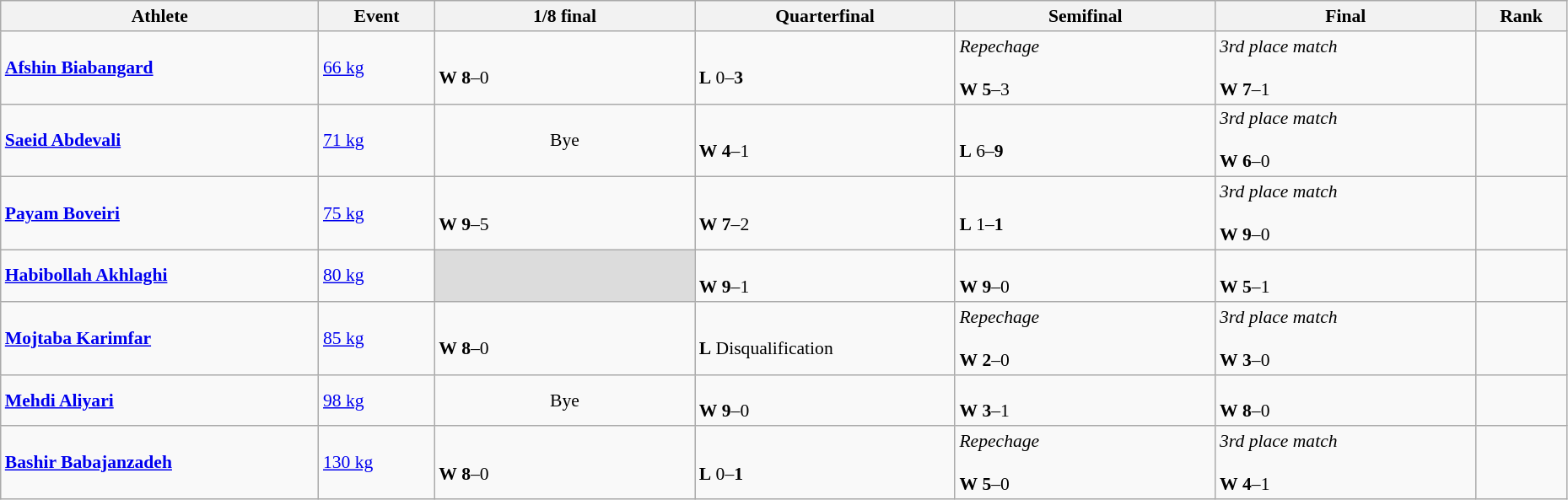<table class="wikitable" width="98%" style="text-align:left; font-size:90%">
<tr>
<th width="11%">Athlete</th>
<th width="4%">Event</th>
<th width="9%">1/8 final</th>
<th width="9%">Quarterfinal</th>
<th width="9%">Semifinal</th>
<th width="9%">Final</th>
<th width="3%">Rank</th>
</tr>
<tr>
<td><strong><a href='#'>Afshin Biabangard</a></strong></td>
<td><a href='#'>66 kg</a></td>
<td><br><strong>W</strong> <strong>8</strong>–0</td>
<td><br><strong>L</strong> 0–<strong>3</strong></td>
<td><em>Repechage</em><br><br><strong>W</strong> <strong>5</strong>–3</td>
<td><em>3rd place match</em><br><br><strong>W</strong> <strong>7</strong>–1</td>
<td align=center></td>
</tr>
<tr>
<td><strong><a href='#'>Saeid Abdevali</a></strong></td>
<td><a href='#'>71 kg</a></td>
<td align=center>Bye</td>
<td><br><strong>W</strong> <strong>4</strong>–1</td>
<td><br><strong>L</strong> 6–<strong>9</strong></td>
<td><em>3rd place match</em><br><br><strong>W</strong> <strong>6</strong>–0</td>
<td align=center></td>
</tr>
<tr>
<td><strong><a href='#'>Payam Boveiri</a></strong></td>
<td><a href='#'>75 kg</a></td>
<td><br><strong>W</strong> <strong>9</strong>–5</td>
<td><br><strong>W</strong> <strong>7</strong>–2</td>
<td><br><strong>L</strong> 1–<strong>1</strong></td>
<td><em>3rd place match</em><br><br><strong>W</strong> <strong>9</strong>–0</td>
<td align=center></td>
</tr>
<tr>
<td><strong><a href='#'>Habibollah Akhlaghi</a></strong></td>
<td><a href='#'>80 kg</a></td>
<td bgcolor=#DCDCDC></td>
<td><br><strong>W</strong> <strong>9</strong>–1</td>
<td><br><strong>W</strong> <strong>9</strong>–0</td>
<td><br><strong>W</strong> <strong>5</strong>–1</td>
<td align=center></td>
</tr>
<tr>
<td><strong><a href='#'>Mojtaba Karimfar</a></strong></td>
<td><a href='#'>85 kg</a></td>
<td><br><strong>W</strong> <strong>8</strong>–0</td>
<td><br><strong>L</strong> Disqualification</td>
<td><em>Repechage</em><br><br><strong>W</strong> <strong>2</strong>–0</td>
<td><em>3rd place match</em><br><br><strong>W</strong> <strong>3</strong>–0</td>
<td align=center></td>
</tr>
<tr>
<td><strong><a href='#'>Mehdi Aliyari</a></strong></td>
<td><a href='#'>98 kg</a></td>
<td align=center>Bye</td>
<td><br><strong>W</strong> <strong>9</strong>–0</td>
<td><br><strong>W</strong> <strong>3</strong>–1</td>
<td><br><strong>W</strong> <strong>8</strong>–0</td>
<td align=center></td>
</tr>
<tr>
<td><strong><a href='#'>Bashir Babajanzadeh</a></strong></td>
<td><a href='#'>130 kg</a></td>
<td><br><strong>W</strong> <strong>8</strong>–0</td>
<td><br><strong>L</strong> 0–<strong>1</strong></td>
<td><em>Repechage</em><br><br><strong>W</strong> <strong>5</strong>–0</td>
<td><em>3rd place match</em><br><br><strong>W</strong> <strong>4</strong>–1</td>
<td align=center></td>
</tr>
</table>
